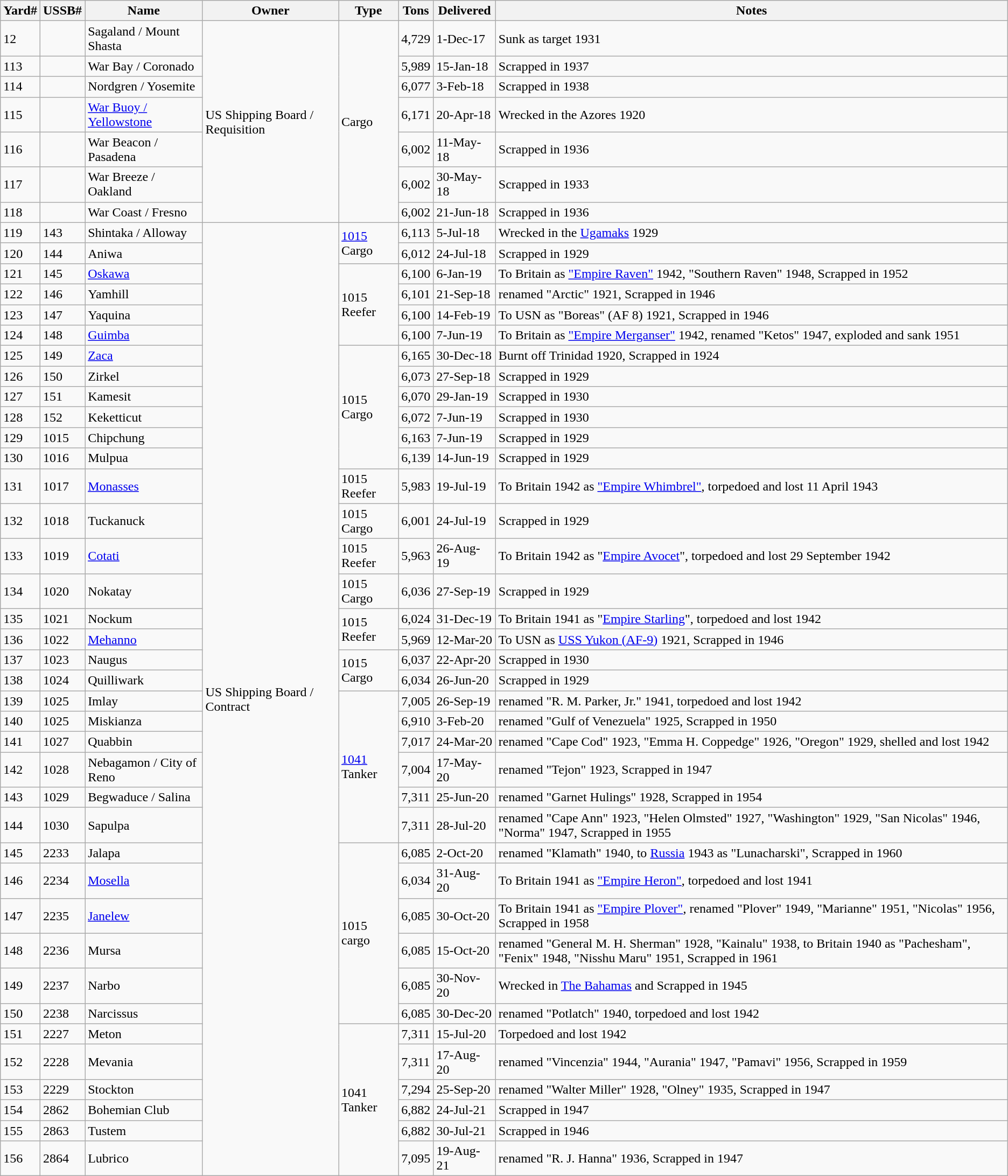<table class="wikitable collapsible">
<tr>
<th>Yard#</th>
<th>USSB#</th>
<th>Name</th>
<th>Owner</th>
<th>Type</th>
<th>Tons</th>
<th>Delivered</th>
<th>Notes</th>
</tr>
<tr>
<td>12</td>
<td></td>
<td>Sagaland / Mount Shasta</td>
<td rowspan=7>US Shipping Board / Requisition</td>
<td rowspan=7>Cargo</td>
<td>4,729</td>
<td>1-Dec-17</td>
<td>Sunk as target 1931</td>
</tr>
<tr>
<td>113</td>
<td></td>
<td>War Bay / Coronado</td>
<td>5,989</td>
<td>15-Jan-18</td>
<td>Scrapped in 1937</td>
</tr>
<tr>
<td>114</td>
<td></td>
<td>Nordgren / Yosemite</td>
<td>6,077</td>
<td>3-Feb-18</td>
<td>Scrapped in 1938</td>
</tr>
<tr>
<td>115</td>
<td></td>
<td><a href='#'>War Buoy / Yellowstone</a></td>
<td>6,171</td>
<td>20-Apr-18</td>
<td>Wrecked in the Azores 1920</td>
</tr>
<tr>
<td>116</td>
<td></td>
<td>War Beacon / Pasadena</td>
<td>6,002</td>
<td>11-May-18</td>
<td>Scrapped in 1936</td>
</tr>
<tr>
<td>117</td>
<td></td>
<td>War Breeze / Oakland</td>
<td>6,002</td>
<td>30-May-18</td>
<td>Scrapped in 1933</td>
</tr>
<tr>
<td>118</td>
<td></td>
<td>War Coast / Fresno</td>
<td>6,002</td>
<td>21-Jun-18</td>
<td>Scrapped in 1936</td>
</tr>
<tr>
<td>119</td>
<td>143</td>
<td>Shintaka / Alloway</td>
<td rowspan=38>US Shipping Board / Contract</td>
<td rowspan=2><a href='#'>1015</a> Cargo</td>
<td>6,113</td>
<td>5-Jul-18</td>
<td>Wrecked in the <a href='#'>Ugamaks</a> 1929</td>
</tr>
<tr>
<td>120</td>
<td>144</td>
<td>Aniwa</td>
<td>6,012</td>
<td>24-Jul-18</td>
<td>Scrapped in 1929</td>
</tr>
<tr>
<td>121</td>
<td>145</td>
<td><a href='#'>Oskawa</a></td>
<td rowspan=4>1015 Reefer</td>
<td>6,100</td>
<td>6-Jan-19</td>
<td>To Britain as <a href='#'>"Empire Raven"</a> 1942, "Southern Raven" 1948, Scrapped in 1952</td>
</tr>
<tr>
<td>122</td>
<td>146</td>
<td>Yamhill</td>
<td>6,101</td>
<td>21-Sep-18</td>
<td>renamed  "Arctic" 1921, Scrapped in 1946</td>
</tr>
<tr>
<td>123</td>
<td>147</td>
<td>Yaquina</td>
<td>6,100</td>
<td>14-Feb-19</td>
<td>To USN as "Boreas" (AF 8) 1921, Scrapped in 1946</td>
</tr>
<tr>
<td>124</td>
<td>148</td>
<td><a href='#'>Guimba</a></td>
<td>6,100</td>
<td>7-Jun-19</td>
<td>To Britain as <a href='#'>"Empire Merganser"</a> 1942, renamed  "Ketos" 1947, exploded and sank 1951</td>
</tr>
<tr>
<td>125</td>
<td>149</td>
<td><a href='#'>Zaca</a></td>
<td rowspan=6>1015 Cargo</td>
<td>6,165</td>
<td>30-Dec-18</td>
<td>Burnt off Trinidad 1920, Scrapped in 1924</td>
</tr>
<tr>
<td>126</td>
<td>150</td>
<td>Zirkel</td>
<td>6,073</td>
<td>27-Sep-18</td>
<td>Scrapped in 1929</td>
</tr>
<tr>
<td>127</td>
<td>151</td>
<td>Kamesit</td>
<td>6,070</td>
<td>29-Jan-19</td>
<td>Scrapped in 1930</td>
</tr>
<tr>
<td>128</td>
<td>152</td>
<td>Keketticut</td>
<td>6,072</td>
<td>7-Jun-19</td>
<td>Scrapped in 1930</td>
</tr>
<tr>
<td>129</td>
<td>1015</td>
<td>Chipchung</td>
<td>6,163</td>
<td>7-Jun-19</td>
<td>Scrapped in 1929</td>
</tr>
<tr>
<td>130</td>
<td>1016</td>
<td>Mulpua</td>
<td>6,139</td>
<td>14-Jun-19</td>
<td>Scrapped in 1929</td>
</tr>
<tr>
<td>131</td>
<td>1017</td>
<td><a href='#'>Monasses</a></td>
<td>1015 Reefer</td>
<td>5,983</td>
<td>19-Jul-19</td>
<td>To Britain 1942 as <a href='#'>"Empire Whimbrel"</a>, torpedoed and lost 11 April 1943</td>
</tr>
<tr>
<td>132</td>
<td>1018</td>
<td>Tuckanuck</td>
<td>1015 Cargo</td>
<td>6,001</td>
<td>24-Jul-19</td>
<td>Scrapped in 1929</td>
</tr>
<tr>
<td>133</td>
<td>1019</td>
<td><a href='#'>Cotati</a></td>
<td>1015 Reefer</td>
<td>5,963</td>
<td>26-Aug-19</td>
<td>To Britain 1942 as "<a href='#'>Empire Avocet</a>", torpedoed and lost 29 September 1942</td>
</tr>
<tr>
<td>134</td>
<td>1020</td>
<td>Nokatay</td>
<td>1015 Cargo</td>
<td>6,036</td>
<td>27-Sep-19</td>
<td>Scrapped in 1929</td>
</tr>
<tr>
<td>135</td>
<td>1021</td>
<td>Nockum</td>
<td rowspan=2>1015 Reefer</td>
<td>6,024</td>
<td>31-Dec-19</td>
<td>To Britain 1941 as "<a href='#'>Empire Starling</a>", torpedoed and lost 1942</td>
</tr>
<tr>
<td>136</td>
<td>1022</td>
<td><a href='#'>Mehanno</a></td>
<td>5,969</td>
<td>12-Mar-20</td>
<td>To USN as <a href='#'>USS Yukon (AF-9)</a> 1921, Scrapped in 1946</td>
</tr>
<tr>
<td>137</td>
<td>1023</td>
<td>Naugus</td>
<td rowspan=2>1015 Cargo</td>
<td>6,037</td>
<td>22-Apr-20</td>
<td>Scrapped in 1930</td>
</tr>
<tr>
<td>138</td>
<td>1024</td>
<td>Quilliwark</td>
<td>6,034</td>
<td>26-Jun-20</td>
<td>Scrapped in 1929</td>
</tr>
<tr>
<td>139</td>
<td>1025</td>
<td>Imlay</td>
<td rowspan=6><a href='#'>1041</a> Tanker</td>
<td>7,005</td>
<td>26-Sep-19</td>
<td>renamed  "R. M. Parker, Jr." 1941, torpedoed and lost 1942</td>
</tr>
<tr>
<td>140</td>
<td>1025</td>
<td>Miskianza</td>
<td>6,910</td>
<td>3-Feb-20</td>
<td>renamed  "Gulf of Venezuela" 1925, Scrapped in 1950</td>
</tr>
<tr>
<td>141</td>
<td>1027</td>
<td>Quabbin</td>
<td>7,017</td>
<td>24-Mar-20</td>
<td>renamed  "Cape Cod" 1923, "Emma H. Coppedge" 1926, "Oregon" 1929, shelled and lost 1942</td>
</tr>
<tr>
<td>142</td>
<td>1028</td>
<td>Nebagamon / City of Reno</td>
<td>7,004</td>
<td>17-May-20</td>
<td>renamed  "Tejon" 1923, Scrapped in 1947</td>
</tr>
<tr>
<td>143</td>
<td>1029</td>
<td>Begwaduce / Salina</td>
<td>7,311</td>
<td>25-Jun-20</td>
<td>renamed  "Garnet Hulings" 1928, Scrapped in 1954</td>
</tr>
<tr>
<td>144</td>
<td>1030</td>
<td>Sapulpa</td>
<td>7,311</td>
<td>28-Jul-20</td>
<td>renamed  "Cape Ann" 1923, "Helen Olmsted" 1927, "Washington" 1929, "San Nicolas" 1946, "Norma" 1947, Scrapped in 1955</td>
</tr>
<tr>
<td>145</td>
<td>2233</td>
<td>Jalapa</td>
<td rowspan=6>1015 cargo</td>
<td>6,085</td>
<td>2-Oct-20</td>
<td>renamed  "Klamath" 1940, to <a href='#'>Russia</a> 1943 as "Lunacharski", Scrapped in 1960</td>
</tr>
<tr>
<td>146</td>
<td>2234</td>
<td><a href='#'>Mosella</a></td>
<td>6,034</td>
<td>31-Aug-20</td>
<td>To Britain 1941 as <a href='#'>"Empire Heron"</a>, torpedoed and lost 1941</td>
</tr>
<tr>
<td>147</td>
<td>2235</td>
<td><a href='#'>Janelew</a></td>
<td>6,085</td>
<td>30-Oct-20</td>
<td>To Britain 1941 as <a href='#'>"Empire Plover"</a>, renamed  "Plover" 1949, "Marianne" 1951, "Nicolas" 1956, Scrapped in 1958</td>
</tr>
<tr>
<td>148</td>
<td>2236</td>
<td>Mursa</td>
<td>6,085</td>
<td>15-Oct-20</td>
<td>renamed  "General M. H. Sherman" 1928, "Kainalu" 1938, to Britain 1940 as "Pachesham", "Fenix" 1948, "Nisshu Maru" 1951, Scrapped in 1961</td>
</tr>
<tr>
<td>149</td>
<td>2237</td>
<td>Narbo</td>
<td>6,085</td>
<td>30-Nov-20</td>
<td>Wrecked in <a href='#'>The Bahamas</a> and Scrapped in 1945</td>
</tr>
<tr>
<td>150</td>
<td>2238</td>
<td>Narcissus</td>
<td>6,085</td>
<td>30-Dec-20</td>
<td>renamed  "Potlatch" 1940, torpedoed and lost 1942</td>
</tr>
<tr>
<td>151</td>
<td>2227</td>
<td>Meton</td>
<td rowspan=6>1041 Tanker</td>
<td>7,311</td>
<td>15-Jul-20</td>
<td>Torpedoed and lost 1942</td>
</tr>
<tr>
<td>152</td>
<td>2228</td>
<td>Mevania</td>
<td>7,311</td>
<td>17-Aug-20</td>
<td>renamed  "Vincenzia" 1944, "Aurania" 1947, "Pamavi" 1956, Scrapped in 1959</td>
</tr>
<tr>
<td>153</td>
<td>2229</td>
<td>Stockton</td>
<td>7,294</td>
<td>25-Sep-20</td>
<td>renamed  "Walter Miller" 1928, "Olney" 1935, Scrapped in 1947</td>
</tr>
<tr>
<td>154</td>
<td>2862</td>
<td>Bohemian Club</td>
<td>6,882</td>
<td>24-Jul-21</td>
<td>Scrapped in 1947</td>
</tr>
<tr>
<td>155</td>
<td>2863</td>
<td>Tustem</td>
<td>6,882</td>
<td>30-Jul-21</td>
<td>Scrapped in 1946</td>
</tr>
<tr>
<td>156</td>
<td>2864</td>
<td>Lubrico</td>
<td>7,095</td>
<td>19-Aug-21</td>
<td>renamed  "R. J. Hanna" 1936, Scrapped in 1947</td>
</tr>
</table>
